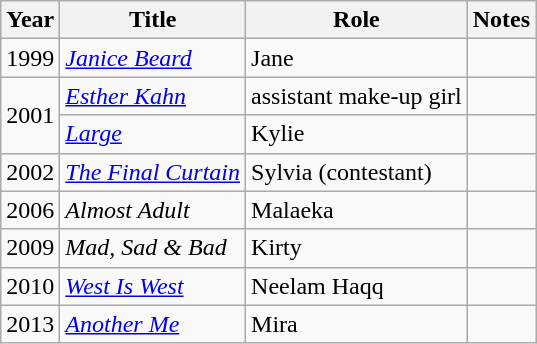<table class="wikitable">
<tr>
<th>Year</th>
<th>Title</th>
<th>Role</th>
<th>Notes</th>
</tr>
<tr>
<td>1999</td>
<td><em><a href='#'>Janice Beard</a></em></td>
<td>Jane</td>
<td></td>
</tr>
<tr>
<td rowspan=2>2001</td>
<td><em><a href='#'>Esther Kahn</a></em></td>
<td>assistant make-up girl</td>
<td></td>
</tr>
<tr>
<td><em><a href='#'>Large</a></em></td>
<td>Kylie</td>
<td></td>
</tr>
<tr>
<td>2002</td>
<td><em><a href='#'>The Final Curtain</a></em></td>
<td>Sylvia (contestant)</td>
<td></td>
</tr>
<tr>
<td>2006</td>
<td><em>Almost Adult</em></td>
<td>Malaeka</td>
<td></td>
</tr>
<tr>
<td>2009</td>
<td><em>Mad, Sad & Bad</em></td>
<td>Kirty</td>
<td></td>
</tr>
<tr>
<td>2010</td>
<td><em><a href='#'>West Is West</a></em></td>
<td>Neelam Haqq</td>
<td></td>
</tr>
<tr>
<td>2013</td>
<td><em><a href='#'>Another Me</a></em></td>
<td>Mira</td>
<td></td>
</tr>
</table>
